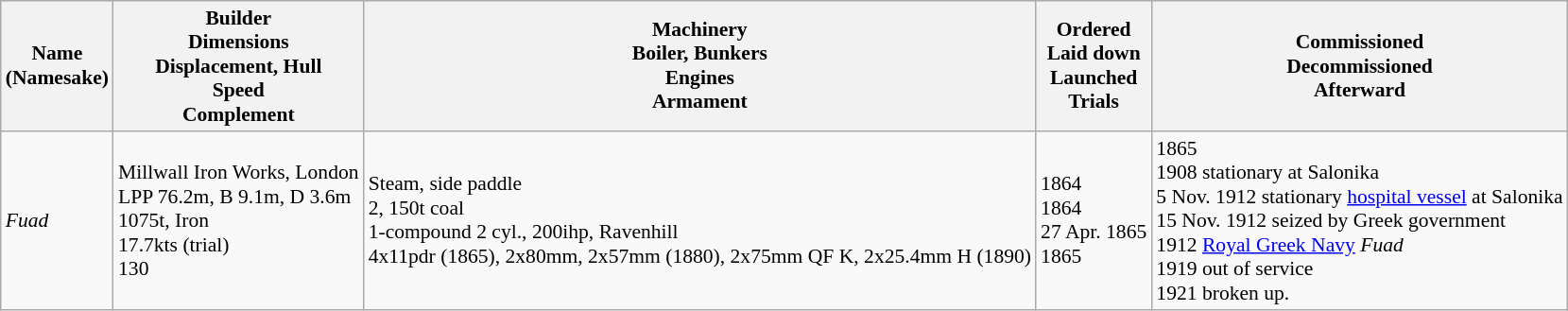<table class="wikitable" style="font-size:90%;">
<tr bgcolor="#e6e9ff">
<th>Name<br>(Namesake)</th>
<th>Builder<br>Dimensions<br>Displacement, Hull<br>Speed<br>Complement</th>
<th>Machinery<br>Boiler, Bunkers<br>Engines<br>Armament</th>
<th>Ordered<br>Laid down<br>Launched<br>Trials</th>
<th>Commissioned<br>Decommissioned<br>Afterward</th>
</tr>
<tr ---->
<td><em>Fuad</em></td>
<td> Millwall Iron Works, London<br>LPP 76.2m, B 9.1m, D 3.6m<br>1075t, Iron<br>17.7kts (trial)<br>130</td>
<td>Steam, side paddle<br>2, 150t coal<br>1-compound 2 cyl., 200ihp, Ravenhill<br>4x11pdr (1865), 2x80mm, 2x57mm (1880), 2x75mm QF K, 2x25.4mm H (1890)</td>
<td>1864<br>1864<br>27 Apr. 1865<br>1865</td>
<td>1865<br>1908 stationary at Salonika<br>5 Nov. 1912 stationary <a href='#'>hospital vessel</a> at Salonika<br>15 Nov. 1912 seized by Greek government<br>1912  <a href='#'>Royal Greek Navy</a> <em>Fuad</em><br>1919 out of service<br>1921 broken up.</td>
</tr>
</table>
